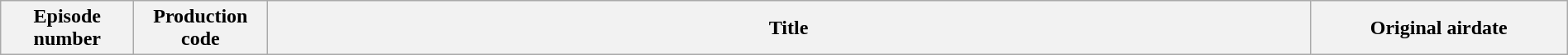<table class="wikitable plainrowheaders" style="width:100%; margin:auto; background:#FFFFFF;">
<tr>
<th width="100">Episode number</th>
<th width="100">Production code</th>
<th>Title</th>
<th width="200">Original airdate<br>











</th>
</tr>
</table>
